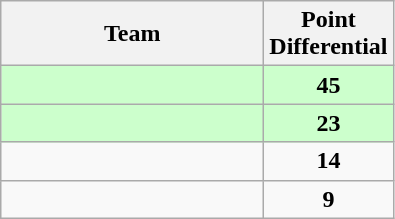<table class="wikitable" style="text-align:center;">
<tr>
<th style="width:10.5em;">Team</th>
<th style="width:1.5em;">Point Differential</th>
</tr>
<tr bgcolor=#cfc>
<td align="left"></td>
<td><strong>45</strong></td>
</tr>
<tr bgcolor="#cfc">
<td align="left"></td>
<td><strong>23</strong></td>
</tr>
<tr>
<td align="left"></td>
<td><strong>14</strong></td>
</tr>
<tr>
<td align="left"></td>
<td><strong>9</strong></td>
</tr>
</table>
